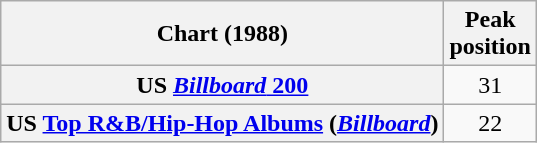<table class="wikitable sortable plainrowheaders" style="text-align:center">
<tr>
<th>Chart (1988)</th>
<th>Peak<br>position</th>
</tr>
<tr>
<th scope="row">US <a href='#'><em>Billboard</em> 200</a></th>
<td>31</td>
</tr>
<tr>
<th scope="row">US <a href='#'>Top R&B/Hip-Hop Albums</a> (<em><a href='#'>Billboard</a></em>)</th>
<td>22</td>
</tr>
</table>
